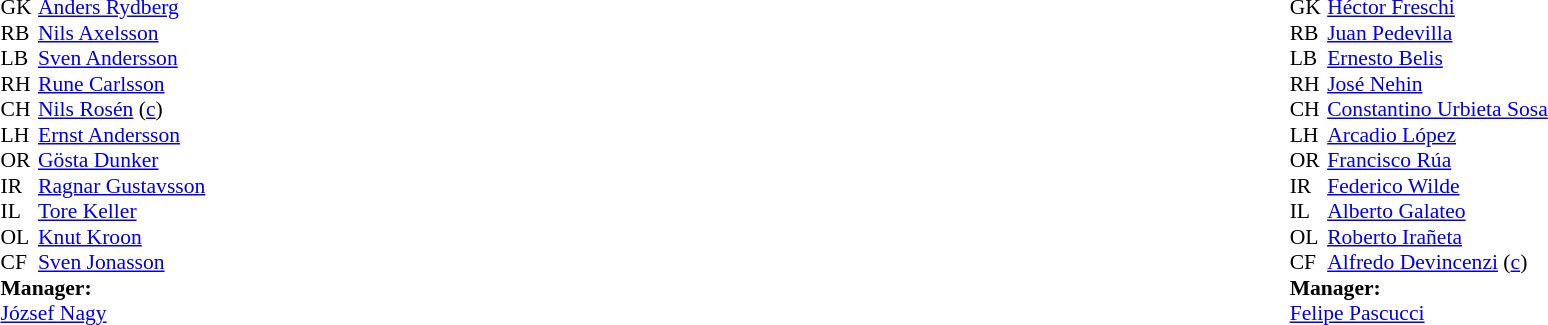<table width="100%">
<tr>
<td valign="top" width="50%"><br><table style="font-size: 90%" cellspacing="0" cellpadding="0">
<tr>
<td colspan="4"></td>
</tr>
<tr>
<th width="25"></th>
</tr>
<tr>
<td>GK</td>
<td><a href='#'>Anders Rydberg</a></td>
</tr>
<tr>
<td>RB</td>
<td><a href='#'>Nils Axelsson</a></td>
</tr>
<tr>
<td>LB</td>
<td><a href='#'>Sven Andersson</a></td>
</tr>
<tr>
<td>RH</td>
<td><a href='#'>Rune Carlsson</a></td>
</tr>
<tr>
<td>CH</td>
<td><a href='#'>Nils Rosén</a> (<a href='#'>c</a>)</td>
</tr>
<tr>
<td>LH</td>
<td><a href='#'>Ernst Andersson</a></td>
</tr>
<tr>
<td>OR</td>
<td><a href='#'>Gösta Dunker</a></td>
</tr>
<tr>
<td>IR</td>
<td><a href='#'>Ragnar Gustavsson</a></td>
</tr>
<tr>
<td>IL</td>
<td><a href='#'>Tore Keller</a></td>
</tr>
<tr>
<td>OL</td>
<td><a href='#'>Knut Kroon</a></td>
</tr>
<tr>
<td>CF</td>
<td><a href='#'>Sven Jonasson</a></td>
</tr>
<tr>
<td colspan="4"><strong>Manager:</strong></td>
</tr>
<tr>
<td colspan="4"><a href='#'>József Nagy</a></td>
</tr>
</table>
</td>
<td valign="top"></td>
<td valign="top" width="50%"><br><table style="font-size: 90%" cellspacing="0" cellpadding="0" align=center>
<tr>
<td colspan="4"></td>
</tr>
<tr>
<th width="25"></th>
</tr>
<tr>
<td>GK</td>
<td><a href='#'>Héctor Freschi</a></td>
</tr>
<tr>
<td>RB</td>
<td><a href='#'>Juan Pedevilla</a></td>
</tr>
<tr>
<td>LB</td>
<td><a href='#'>Ernesto Belis</a></td>
</tr>
<tr>
<td>RH</td>
<td><a href='#'>José Nehin</a></td>
</tr>
<tr>
<td>CH</td>
<td><a href='#'>Constantino Urbieta Sosa</a></td>
</tr>
<tr>
<td>LH</td>
<td><a href='#'>Arcadio López</a></td>
</tr>
<tr>
<td>OR</td>
<td><a href='#'>Francisco Rúa</a></td>
</tr>
<tr>
<td>IR</td>
<td><a href='#'>Federico Wilde</a></td>
</tr>
<tr>
<td>IL</td>
<td><a href='#'>Alberto Galateo</a></td>
</tr>
<tr>
<td>OL</td>
<td><a href='#'>Roberto Irañeta</a></td>
</tr>
<tr>
<td>CF</td>
<td><a href='#'>Alfredo Devincenzi</a> (<a href='#'>c</a>)</td>
</tr>
<tr>
<td colspan="4"><strong>Manager:</strong></td>
</tr>
<tr>
<td colspan="4"><a href='#'>Felipe Pascucci</a></td>
</tr>
</table>
</td>
</tr>
</table>
